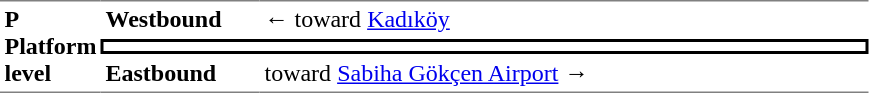<table table border=0 cellspacing=0 cellpadding=3>
<tr>
<td style="border-top:solid 1px gray;border-bottom:solid 1px gray;" width=50 rowspan=3 valign=top><strong>P<br>Platform level</strong></td>
<td style="border-top:solid 1px gray;" width=100><strong>Westbound</strong></td>
<td style="border-top:solid 1px gray;" width=400>←  toward <a href='#'>Kadıköy</a></td>
</tr>
<tr>
<td style="border-top:solid 2px black;border-right:solid 2px black;border-left:solid 2px black;border-bottom:solid 2px black;text-align:center;" colspan=2></td>
</tr>
<tr>
<td style="border-bottom:solid 1px gray;"><strong>Eastbound</strong></td>
<td style="border-bottom:solid 1px gray;"> toward <a href='#'>Sabiha Gökçen Airport</a> →</td>
</tr>
</table>
